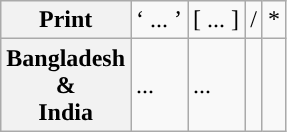<table class="wikitable">
<tr>
<th>Print</th>
<td>‘ ... ’</td>
<td>[ ... ]</td>
<td>/</td>
<td>*</td>
</tr>
<tr>
<th>Bangladesh<br>&<br>India</th>
<td rowspan=4>...</td>
<td rowspan=5>...</td>
<td rowspan=2></td>
<td rowspan=2></td>
</tr>
</table>
